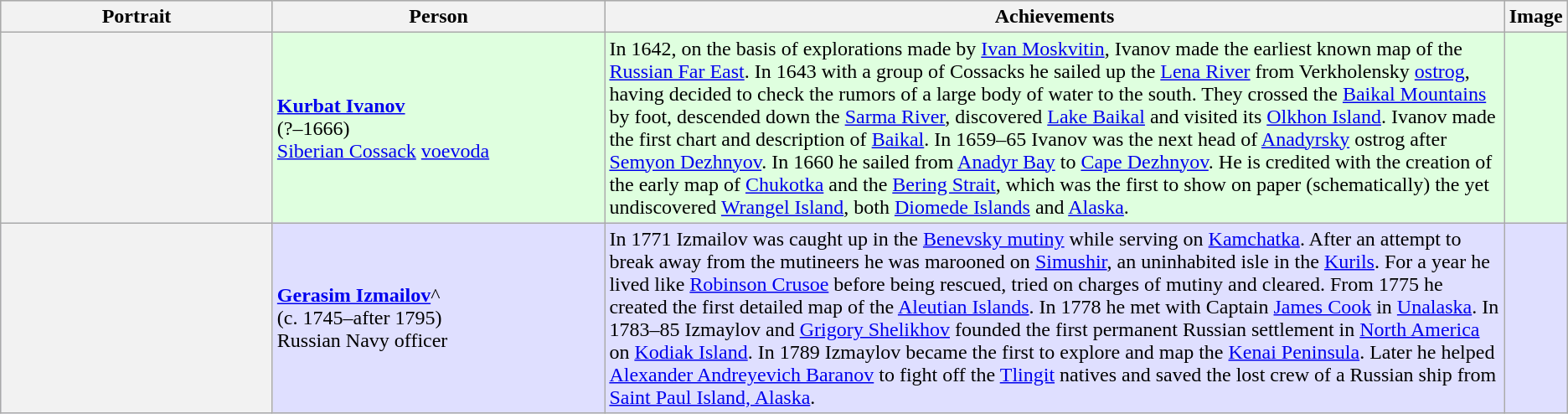<table class="wikitable">
<tr style="background:#ccc;">
<th scope="col" width=18%>Portrait</th>
<th scope="col" width=22%>Person</th>
<th scope="col" width=60%>Achievements</th>
<th scope="col">Image</th>
</tr>
<tr style="background:#dfffdf;">
<th scope="row"></th>
<td><strong><a href='#'>Kurbat Ivanov</a></strong><br>(?–1666)<br><a href='#'>Siberian Cossack</a> <a href='#'>voevoda</a></td>
<td>In 1642, on the basis of explorations made by <a href='#'>Ivan Moskvitin</a>, Ivanov made the earliest known map of the <a href='#'>Russian Far East</a>. In 1643 with a group of Cossacks he sailed up the <a href='#'>Lena River</a> from Verkholensky <a href='#'>ostrog</a>, having decided to check the rumors of a large body of water to the south. They crossed the <a href='#'>Baikal Mountains</a> by foot, descended down the <a href='#'>Sarma River</a>, discovered <a href='#'>Lake Baikal</a> and visited its <a href='#'>Olkhon Island</a>. Ivanov made the first chart and description of <a href='#'>Baikal</a>. In 1659–65 Ivanov was the next head of <a href='#'>Anadyrsky</a> ostrog after <a href='#'>Semyon Dezhnyov</a>. In 1660 he sailed from <a href='#'>Anadyr Bay</a> to <a href='#'>Cape Dezhnyov</a>. He is credited with the creation of the early map of <a href='#'>Chukotka</a> and the <a href='#'>Bering Strait</a>, which was the first to show on paper (schematically) the yet undiscovered <a href='#'>Wrangel Island</a>, both <a href='#'>Diomede Islands</a> and <a href='#'>Alaska</a>.</td>
<td align=center></td>
</tr>
<tr style="background:#dfdfff;">
<th scope="row"></th>
<td><strong><a href='#'>Gerasim Izmailov</a></strong>^<br>(c. 1745–after 1795)<br>Russian Navy officer</td>
<td>In 1771 Izmailov was caught up in the <a href='#'>Benevsky mutiny</a> while serving on <a href='#'>Kamchatka</a>. After an attempt to break away from the mutineers he was marooned on <a href='#'>Simushir</a>, an uninhabited isle in the <a href='#'>Kurils</a>. For a year he lived like <a href='#'>Robinson Crusoe</a> before being rescued, tried on charges of mutiny and cleared. From 1775 he created the first detailed map of the <a href='#'>Aleutian Islands</a>. In 1778 he met with Captain <a href='#'>James Cook</a> in <a href='#'>Unalaska</a>. In 1783–85 Izmaylov and <a href='#'>Grigory Shelikhov</a> founded the first permanent Russian settlement in <a href='#'>North America</a> on <a href='#'>Kodiak Island</a>. In 1789 Izmaylov became the first to explore and map the <a href='#'>Kenai Peninsula</a>. Later he helped <a href='#'>Alexander Andreyevich Baranov</a> to fight off the <a href='#'>Tlingit</a> natives and saved the lost crew of a Russian ship from <a href='#'>Saint Paul Island, Alaska</a>.</td>
<td align=center></td>
</tr>
</table>
